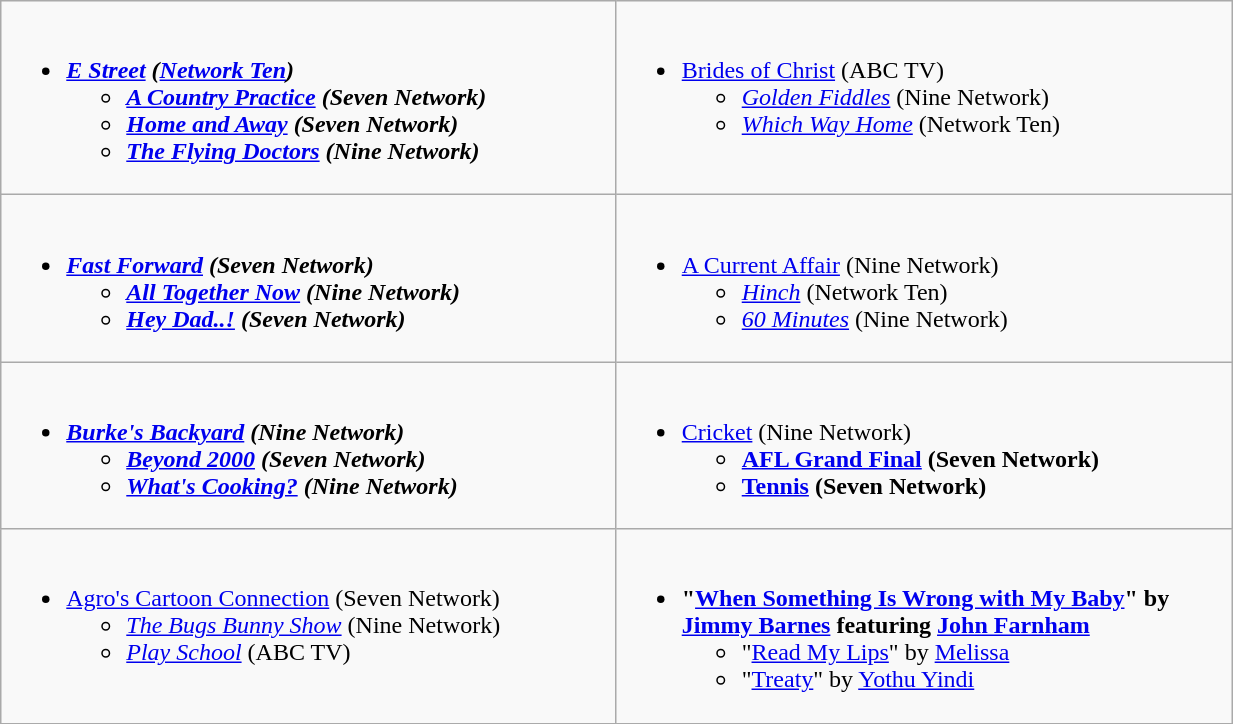<table class="wikitable" width="65%">
<tr>
<td style="vertical-align:top;" width="50%"><br><ul><li><strong><em><a href='#'>E Street</a><em> (<a href='#'>Network Ten</a>)<strong><ul><li></em><a href='#'>A Country Practice</a><em> (Seven Network)</li><li></em><a href='#'>Home and Away</a><em> (Seven Network)</li><li></em><a href='#'>The Flying Doctors</a><em> (Nine Network)</li></ul></li></ul></td>
<td style="vertical-align:top;" width="50%"><br><ul><li></em></strong><a href='#'>Brides of Christ</a></em> (ABC TV)</strong><ul><li><em><a href='#'>Golden Fiddles</a></em> (Nine Network)</li><li><em><a href='#'>Which Way Home</a></em> (Network Ten)</li></ul></li></ul></td>
</tr>
<tr>
<td style="vertical-align:top;" width="50%"><br><ul><li><strong><em><a href='#'>Fast Forward</a><em> (Seven Network)<strong><ul><li></em><a href='#'>All Together Now</a><em> (Nine Network)</li><li></em><a href='#'>Hey Dad..!</a><em> (Seven Network)</li></ul></li></ul></td>
<td style="vertical-align:top;" width="50%"><br><ul><li></em></strong><a href='#'>A Current Affair</a></em> (Nine Network)</strong><ul><li><em><a href='#'>Hinch</a></em> (Network Ten)</li><li><em><a href='#'>60 Minutes</a></em> (Nine Network)</li></ul></li></ul></td>
</tr>
<tr>
<td style="vertical-align:top;" width="50%"><br><ul><li><strong><em><a href='#'>Burke's Backyard</a><em> (Nine Network)<strong><ul><li></em><a href='#'>Beyond 2000</a><em> (Seven Network)</li><li></em><a href='#'>What's Cooking?</a><em> (Nine Network)</li></ul></li></ul></td>
<td style="vertical-align:top;" width="50%"><br><ul><li></strong><a href='#'>Cricket</a> (Nine Network)<strong><ul><li><a href='#'>AFL Grand Final</a> (Seven Network)</li><li><a href='#'>Tennis</a> (Seven Network)</li></ul></li></ul></td>
</tr>
<tr>
<td style="vertical-align:top;" width="50%"><br><ul><li></em></strong><a href='#'>Agro's Cartoon Connection</a></em> (Seven Network)</strong><ul><li><em><a href='#'>The Bugs Bunny Show</a></em> (Nine Network)</li><li><em><a href='#'>Play School</a></em> (ABC TV)</li></ul></li></ul></td>
<td style="vertical-align:top;" width="50%"><br><ul><li><strong>"<a href='#'>When Something Is Wrong with My Baby</a>" by <a href='#'>Jimmy Barnes</a> featuring <a href='#'>John Farnham</a></strong><ul><li>"<a href='#'>Read My Lips</a>" by <a href='#'>Melissa</a></li><li>"<a href='#'>Treaty</a>" by <a href='#'>Yothu Yindi</a></li></ul></li></ul></td>
</tr>
<tr>
</tr>
</table>
